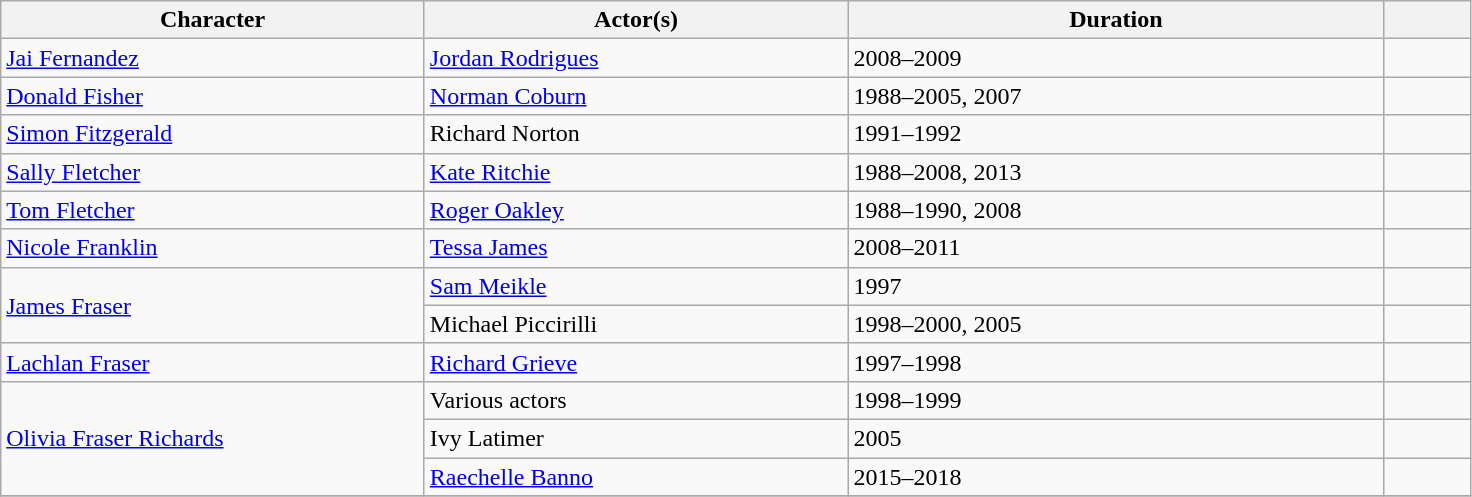<table class=wikitable>
<tr>
<th width=275>Character</th>
<th width=275>Actor(s)</th>
<th width=350>Duration</th>
<th width=50 class=unsortable></th>
</tr>
<tr>
<td><a href='#'>Jai Fernandez</a></td>
<td><a href='#'>Jordan Rodrigues</a></td>
<td>2008–2009</td>
<td></td>
</tr>
<tr>
<td><a href='#'>Donald Fisher</a></td>
<td><a href='#'>Norman Coburn</a></td>
<td>1988–2005, 2007</td>
<td></td>
</tr>
<tr>
<td><a href='#'>Simon Fitzgerald</a></td>
<td>Richard Norton</td>
<td>1991–1992</td>
<td></td>
</tr>
<tr>
<td><a href='#'>Sally Fletcher</a></td>
<td><a href='#'>Kate Ritchie</a></td>
<td>1988–2008, 2013</td>
<td></td>
</tr>
<tr>
<td><a href='#'>Tom Fletcher</a></td>
<td><a href='#'>Roger Oakley</a></td>
<td>1988–1990, 2008</td>
<td></td>
</tr>
<tr>
<td><a href='#'>Nicole Franklin</a></td>
<td><a href='#'>Tessa James</a></td>
<td>2008–2011</td>
<td></td>
</tr>
<tr>
<td rowspan=2><a href='#'>James Fraser</a></td>
<td><a href='#'>Sam Meikle</a></td>
<td>1997</td>
<td></td>
</tr>
<tr>
<td>Michael Piccirilli</td>
<td>1998–2000, 2005</td>
<td></td>
</tr>
<tr>
<td><a href='#'>Lachlan Fraser</a></td>
<td><a href='#'>Richard Grieve</a></td>
<td>1997–1998</td>
<td></td>
</tr>
<tr>
<td rowspan=3><a href='#'>Olivia Fraser Richards</a></td>
<td>Various actors</td>
<td>1998–1999</td>
<td></td>
</tr>
<tr>
<td>Ivy Latimer</td>
<td>2005</td>
<td></td>
</tr>
<tr>
<td><a href='#'>Raechelle Banno</a></td>
<td>2015–2018</td>
<td></td>
</tr>
<tr>
</tr>
</table>
